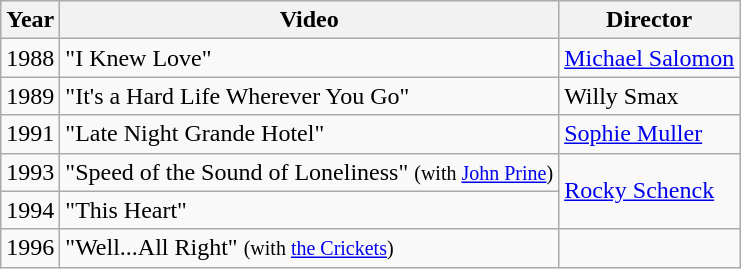<table class="wikitable">
<tr>
<th>Year</th>
<th>Video</th>
<th>Director</th>
</tr>
<tr>
<td>1988</td>
<td>"I Knew Love"</td>
<td><a href='#'>Michael Salomon</a></td>
</tr>
<tr>
<td>1989</td>
<td>"It's a Hard Life Wherever You Go"</td>
<td>Willy Smax</td>
</tr>
<tr>
<td>1991</td>
<td>"Late Night Grande Hotel"</td>
<td><a href='#'>Sophie Muller</a></td>
</tr>
<tr>
<td>1993</td>
<td>"Speed of the Sound of Loneliness" <small>(with <a href='#'>John Prine</a>)</small></td>
<td rowspan="2"><a href='#'>Rocky Schenck</a></td>
</tr>
<tr>
<td>1994</td>
<td>"This Heart"</td>
</tr>
<tr>
<td>1996</td>
<td>"Well...All Right" <small>(with <a href='#'>the Crickets</a>)</small></td>
<td></td>
</tr>
</table>
